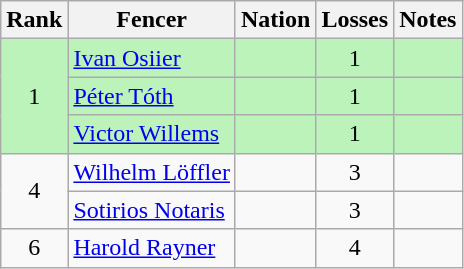<table class="wikitable sortable" style="text-align:center">
<tr>
<th>Rank</th>
<th>Fencer</th>
<th>Nation</th>
<th>Losses</th>
<th>Notes</th>
</tr>
<tr bgcolor=bbf3bb>
<td rowspan=3>1</td>
<td align=left><a href='#'>Ivan Osiier</a></td>
<td align=left></td>
<td>1</td>
<td></td>
</tr>
<tr bgcolor=bbf3bb>
<td align=left><a href='#'>Péter Tóth</a></td>
<td align=left></td>
<td>1</td>
<td></td>
</tr>
<tr bgcolor=bbf3bb>
<td align=left><a href='#'>Victor Willems</a></td>
<td align=left></td>
<td>1</td>
<td></td>
</tr>
<tr>
<td rowspan=2>4</td>
<td align=left><a href='#'>Wilhelm Löffler</a></td>
<td align=left></td>
<td>3</td>
<td></td>
</tr>
<tr>
<td align=left><a href='#'>Sotirios Notaris</a></td>
<td align=left></td>
<td>3</td>
<td></td>
</tr>
<tr>
<td>6</td>
<td align=left><a href='#'>Harold Rayner</a></td>
<td align=left></td>
<td>4</td>
<td></td>
</tr>
</table>
